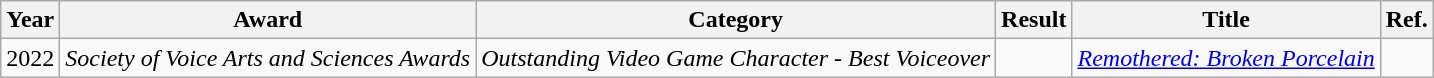<table class="wikitable">
<tr>
<th>Year</th>
<th>Award</th>
<th>Category</th>
<th>Result</th>
<th>Title</th>
<th>Ref.</th>
</tr>
<tr>
<td>2022</td>
<td><em>Society of Voice Arts and Sciences Awards</em></td>
<td><em>Outstanding Video Game Character - Best Voiceover</em></td>
<td></td>
<td><em><a href='#'>Remothered: Broken Porcelain</a></em></td>
<td></td>
</tr>
</table>
